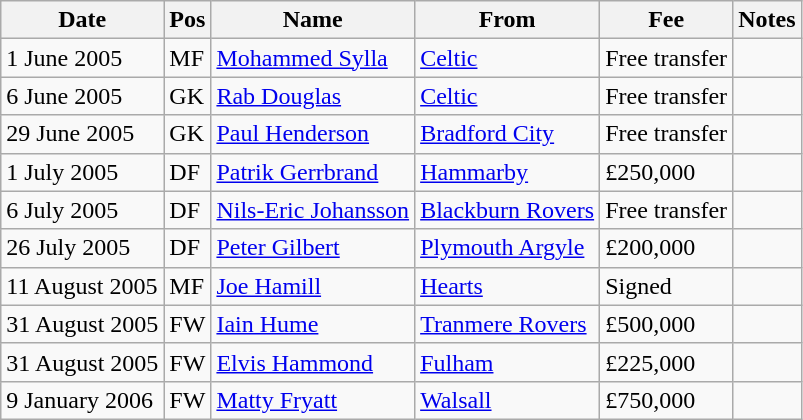<table class="wikitable">
<tr>
<th>Date</th>
<th>Pos</th>
<th>Name</th>
<th>From</th>
<th>Fee</th>
<th>Notes</th>
</tr>
<tr>
<td>1 June 2005</td>
<td>MF</td>
<td> <a href='#'>Mohammed Sylla</a></td>
<td> <a href='#'>Celtic</a></td>
<td>Free transfer</td>
<td></td>
</tr>
<tr>
<td>6 June 2005</td>
<td>GK</td>
<td> <a href='#'>Rab Douglas</a></td>
<td> <a href='#'>Celtic</a></td>
<td>Free transfer</td>
<td></td>
</tr>
<tr>
<td>29 June 2005</td>
<td>GK</td>
<td> <a href='#'>Paul Henderson</a></td>
<td> <a href='#'>Bradford City</a></td>
<td>Free transfer</td>
<td></td>
</tr>
<tr>
<td>1 July 2005</td>
<td>DF</td>
<td> <a href='#'>Patrik Gerrbrand</a></td>
<td> <a href='#'>Hammarby</a></td>
<td>£250,000</td>
<td></td>
</tr>
<tr>
<td>6 July 2005</td>
<td>DF</td>
<td> <a href='#'>Nils-Eric Johansson</a></td>
<td> <a href='#'>Blackburn Rovers</a></td>
<td>Free transfer</td>
<td></td>
</tr>
<tr>
<td>26 July 2005</td>
<td>DF</td>
<td> <a href='#'>Peter Gilbert</a></td>
<td> <a href='#'>Plymouth Argyle</a></td>
<td>£200,000</td>
<td></td>
</tr>
<tr>
<td>11 August 2005</td>
<td>MF</td>
<td> <a href='#'>Joe Hamill</a></td>
<td> <a href='#'>Hearts</a></td>
<td>Signed</td>
<td></td>
</tr>
<tr>
<td>31 August 2005</td>
<td>FW</td>
<td> <a href='#'>Iain Hume</a></td>
<td> <a href='#'>Tranmere Rovers</a></td>
<td>£500,000</td>
<td></td>
</tr>
<tr>
<td>31 August 2005</td>
<td>FW</td>
<td> <a href='#'>Elvis Hammond</a></td>
<td> <a href='#'>Fulham</a></td>
<td>£225,000</td>
<td></td>
</tr>
<tr>
<td>9 January 2006</td>
<td>FW</td>
<td> <a href='#'>Matty Fryatt</a></td>
<td> <a href='#'>Walsall</a></td>
<td>£750,000</td>
<td></td>
</tr>
</table>
